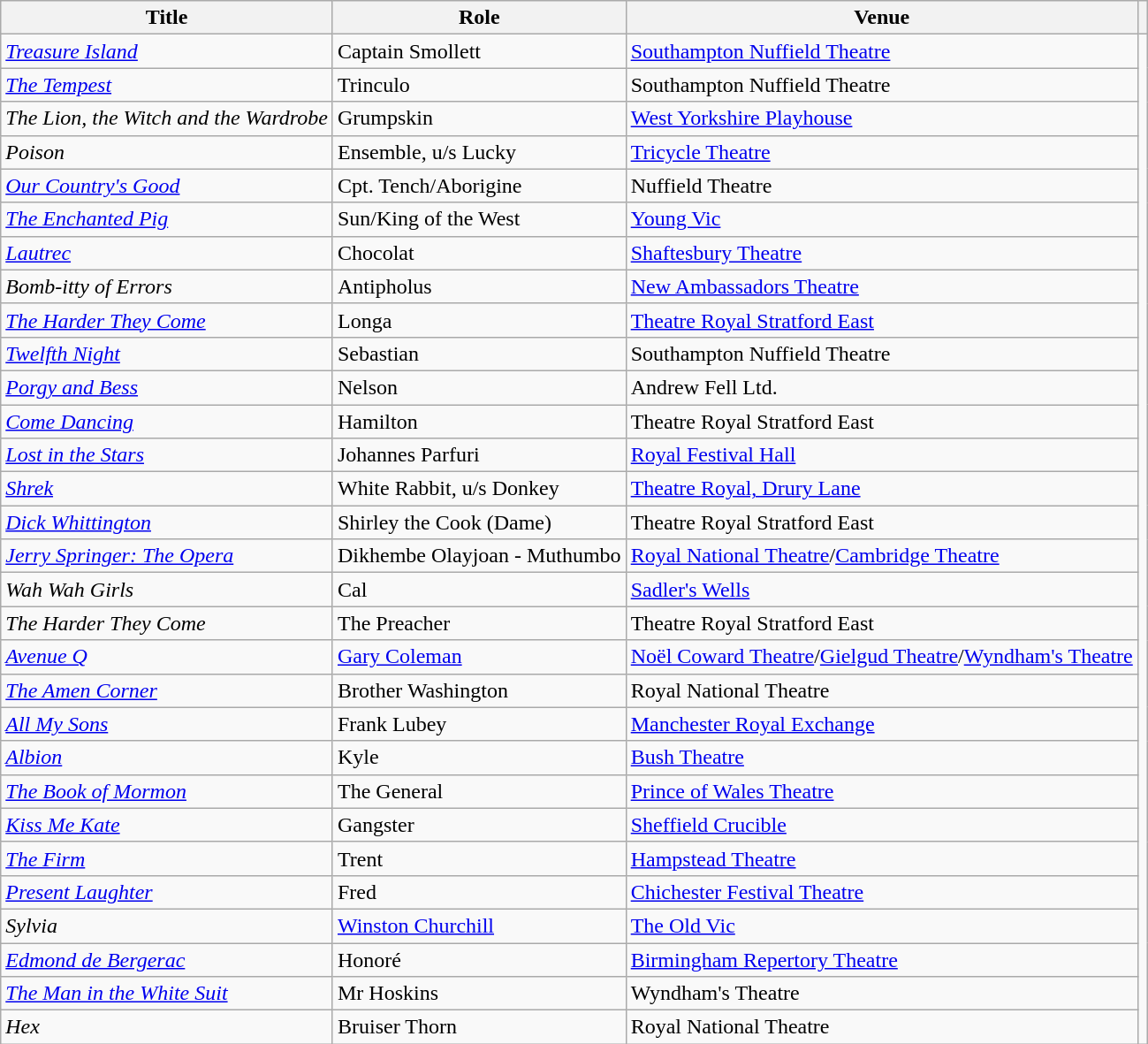<table class="wikitable">
<tr>
<th>Title</th>
<th>Role</th>
<th>Venue</th>
<th></th>
</tr>
<tr>
<td><em><a href='#'>Treasure Island</a></em></td>
<td>Captain Smollett</td>
<td><a href='#'>Southampton Nuffield Theatre</a></td>
<td rowspan="30" align="center"></td>
</tr>
<tr>
<td><em><a href='#'>The Tempest</a></em></td>
<td>Trinculo</td>
<td>Southampton Nuffield Theatre</td>
</tr>
<tr>
<td><em>The Lion, the Witch and the Wardrobe</em></td>
<td>Grumpskin</td>
<td><a href='#'>West Yorkshire Playhouse</a></td>
</tr>
<tr>
<td><em>Poison</em></td>
<td>Ensemble, u/s Lucky</td>
<td><a href='#'>Tricycle Theatre</a></td>
</tr>
<tr>
<td><em><a href='#'>Our Country's Good</a></em></td>
<td>Cpt. Tench/Aborigine</td>
<td>Nuffield Theatre</td>
</tr>
<tr>
<td><em><a href='#'>The Enchanted Pig</a></em></td>
<td>Sun/King of the West</td>
<td><a href='#'>Young Vic</a></td>
</tr>
<tr>
<td><em><a href='#'>Lautrec</a></em></td>
<td>Chocolat</td>
<td><a href='#'>Shaftesbury Theatre</a></td>
</tr>
<tr>
<td><em>Bomb-itty of Errors</em></td>
<td>Antipholus</td>
<td><a href='#'>New Ambassadors Theatre</a></td>
</tr>
<tr>
<td><em><a href='#'>The Harder They Come</a></em></td>
<td>Longa</td>
<td><a href='#'>Theatre Royal Stratford East</a></td>
</tr>
<tr>
<td><em><a href='#'>Twelfth Night</a></em></td>
<td>Sebastian</td>
<td>Southampton Nuffield Theatre</td>
</tr>
<tr>
<td><em><a href='#'>Porgy and Bess</a></em></td>
<td>Nelson</td>
<td>Andrew Fell Ltd.</td>
</tr>
<tr>
<td><em><a href='#'>Come Dancing</a></em></td>
<td>Hamilton</td>
<td>Theatre Royal Stratford East</td>
</tr>
<tr>
<td><em><a href='#'>Lost in the Stars</a></em></td>
<td>Johannes Parfuri</td>
<td><a href='#'>Royal Festival Hall</a></td>
</tr>
<tr>
<td><em><a href='#'>Shrek</a></em></td>
<td>White Rabbit, u/s Donkey</td>
<td><a href='#'>Theatre Royal, Drury Lane</a></td>
</tr>
<tr>
<td><em><a href='#'>Dick Whittington</a></em></td>
<td>Shirley the Cook (Dame)</td>
<td>Theatre Royal Stratford East</td>
</tr>
<tr>
<td><em><a href='#'>Jerry Springer: The Opera</a></em></td>
<td>Dikhembe Olayjoan - Muthumbo</td>
<td><a href='#'>Royal National Theatre</a>/<a href='#'>Cambridge Theatre</a></td>
</tr>
<tr>
<td><em>Wah Wah Girls</em></td>
<td>Cal</td>
<td><a href='#'>Sadler's Wells</a></td>
</tr>
<tr>
<td><em>The Harder They Come</em></td>
<td>The Preacher</td>
<td>Theatre Royal Stratford East</td>
</tr>
<tr>
<td><em><a href='#'>Avenue Q</a></em></td>
<td><a href='#'>Gary Coleman</a></td>
<td><a href='#'>Noël Coward Theatre</a>/<a href='#'>Gielgud Theatre</a>/<a href='#'>Wyndham's Theatre</a></td>
</tr>
<tr>
<td><em><a href='#'>The Amen Corner</a></em></td>
<td>Brother Washington</td>
<td>Royal National Theatre</td>
</tr>
<tr>
<td><em><a href='#'>All My Sons</a></em></td>
<td>Frank Lubey</td>
<td><a href='#'>Manchester Royal Exchange</a></td>
</tr>
<tr>
<td><em><a href='#'>Albion</a></em></td>
<td>Kyle</td>
<td><a href='#'>Bush Theatre</a></td>
</tr>
<tr>
<td><em><a href='#'>The Book of Mormon</a></em></td>
<td>The General</td>
<td><a href='#'>Prince of Wales Theatre</a></td>
</tr>
<tr>
<td><em><a href='#'>Kiss Me Kate</a></em></td>
<td>Gangster</td>
<td><a href='#'>Sheffield Crucible</a></td>
</tr>
<tr>
<td><em><a href='#'>The Firm</a></em></td>
<td>Trent</td>
<td><a href='#'>Hampstead Theatre</a></td>
</tr>
<tr>
<td><em><a href='#'>Present Laughter</a></em></td>
<td>Fred</td>
<td><a href='#'>Chichester Festival Theatre</a></td>
</tr>
<tr>
<td><em>Sylvia</em></td>
<td><a href='#'>Winston Churchill</a></td>
<td><a href='#'>The Old Vic</a></td>
</tr>
<tr>
<td><em><a href='#'>Edmond de Bergerac</a></em></td>
<td>Honoré</td>
<td><a href='#'>Birmingham Repertory Theatre</a></td>
</tr>
<tr>
<td><em><a href='#'>The Man in the White Suit</a></em></td>
<td>Mr Hoskins</td>
<td>Wyndham's Theatre</td>
</tr>
<tr>
<td><em>Hex</em></td>
<td>Bruiser Thorn</td>
<td>Royal National Theatre</td>
</tr>
</table>
